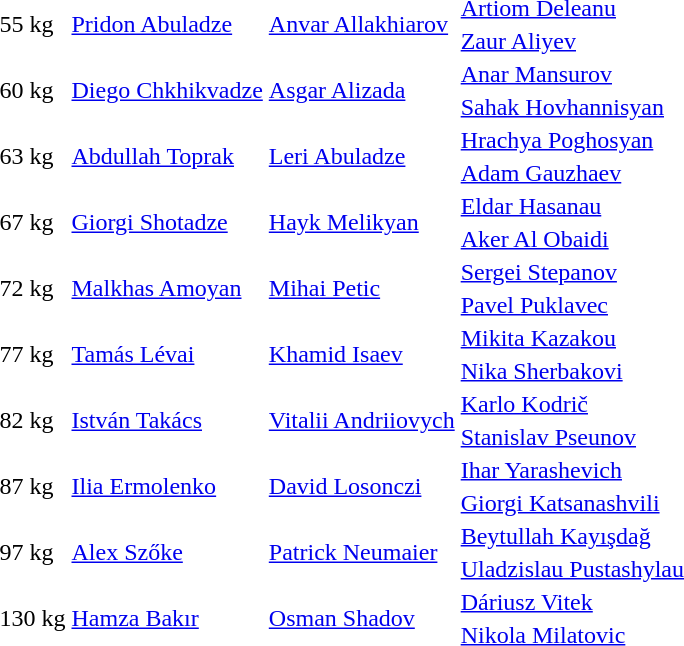<table>
<tr>
<td rowspan=2>55 kg</td>
<td rowspan=2> <a href='#'>Pridon Abuladze</a></td>
<td rowspan=2> <a href='#'>Anvar Allakhiarov</a></td>
<td> <a href='#'>Artiom Deleanu</a></td>
</tr>
<tr>
<td> <a href='#'>Zaur Aliyev</a></td>
</tr>
<tr>
<td rowspan=2>60 kg</td>
<td rowspan=2> <a href='#'>Diego Chkhikvadze</a></td>
<td rowspan=2> <a href='#'>Asgar Alizada</a></td>
<td> <a href='#'>Anar Mansurov</a></td>
</tr>
<tr>
<td> <a href='#'>Sahak Hovhannisyan</a></td>
</tr>
<tr>
<td rowspan=2>63 kg</td>
<td rowspan=2> <a href='#'>Abdullah Toprak</a></td>
<td rowspan=2> <a href='#'>Leri Abuladze</a></td>
<td> <a href='#'>Hrachya Poghosyan</a></td>
</tr>
<tr>
<td> <a href='#'>Adam Gauzhaev</a></td>
</tr>
<tr>
<td rowspan=2>67 kg</td>
<td rowspan=2> <a href='#'>Giorgi Shotadze</a></td>
<td rowspan=2> <a href='#'>Hayk Melikyan</a></td>
<td> <a href='#'>Eldar Hasanau</a></td>
</tr>
<tr>
<td> <a href='#'>Aker Al Obaidi</a></td>
</tr>
<tr>
<td rowspan=2>72 kg</td>
<td rowspan=2> <a href='#'>Malkhas Amoyan</a></td>
<td rowspan=2> <a href='#'>Mihai Petic</a></td>
<td> <a href='#'>Sergei Stepanov</a></td>
</tr>
<tr>
<td> <a href='#'>Pavel Puklavec</a></td>
</tr>
<tr>
<td rowspan=2>77 kg</td>
<td rowspan=2> <a href='#'>Tamás Lévai</a></td>
<td rowspan=2> <a href='#'>Khamid Isaev</a></td>
<td> <a href='#'>Mikita Kazakou</a></td>
</tr>
<tr>
<td> <a href='#'>Nika Sherbakovi</a></td>
</tr>
<tr>
<td rowspan=2>82 kg</td>
<td rowspan=2> <a href='#'>István Takács</a></td>
<td rowspan=2> <a href='#'>Vitalii Andriiovych</a></td>
<td> <a href='#'>Karlo Kodrič</a></td>
</tr>
<tr>
<td> <a href='#'>Stanislav Pseunov</a></td>
</tr>
<tr>
<td rowspan=2>87 kg</td>
<td rowspan=2> <a href='#'>Ilia Ermolenko</a></td>
<td rowspan=2> <a href='#'>David Losonczi</a></td>
<td> <a href='#'>Ihar Yarashevich</a></td>
</tr>
<tr>
<td> <a href='#'>Giorgi Katsanashvili</a></td>
</tr>
<tr>
<td rowspan=2>97 kg</td>
<td rowspan=2> <a href='#'>Alex Szőke</a></td>
<td rowspan=2> <a href='#'>Patrick Neumaier</a></td>
<td> <a href='#'>Beytullah Kayışdağ</a></td>
</tr>
<tr>
<td> <a href='#'>Uladzislau Pustashylau</a></td>
</tr>
<tr>
<td rowspan=2>130 kg</td>
<td rowspan=2> <a href='#'>Hamza Bakır</a></td>
<td rowspan=2> <a href='#'>Osman Shadov</a></td>
<td> <a href='#'>Dáriusz Vitek</a></td>
</tr>
<tr>
<td> <a href='#'>Nikola Milatovic</a></td>
</tr>
</table>
